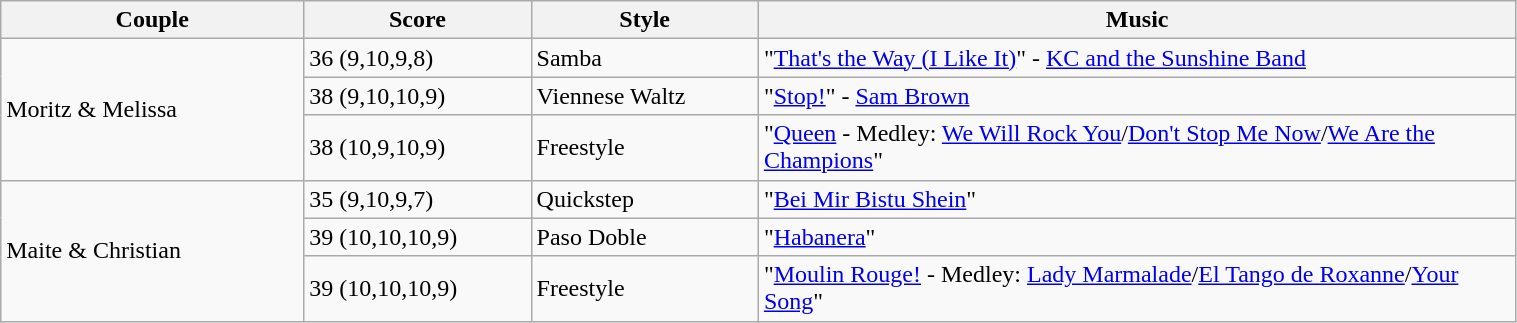<table class="wikitable" width="80%">
<tr>
<th width="20%">Couple</th>
<th width="15%">Score</th>
<th width="15%">Style</th>
<th width="60%">Music</th>
</tr>
<tr>
<td rowspan=3>Moritz & Melissa</td>
<td>36 (9,10,9,8)</td>
<td>Samba</td>
<td>"<a href='#'>That's the Way (I Like It)</a>" - <a href='#'>KC and the Sunshine Band</a></td>
</tr>
<tr>
<td>38 (9,10,10,9)</td>
<td>Viennese Waltz</td>
<td>"<a href='#'>Stop!</a>" - <a href='#'>Sam Brown</a></td>
</tr>
<tr>
<td>38 (10,9,10,9)</td>
<td>Freestyle</td>
<td>"<a href='#'>Queen</a> - Medley: <a href='#'>We Will Rock You</a>/<a href='#'>Don't Stop Me Now</a>/<a href='#'>We Are the Champions</a>"</td>
</tr>
<tr>
<td rowspan=3>Maite & Christian</td>
<td>35 (9,10,9,7)</td>
<td>Quickstep</td>
<td>"<a href='#'>Bei Mir Bistu Shein</a>"</td>
</tr>
<tr>
<td>39 (10,10,10,9)</td>
<td>Paso Doble</td>
<td>"<a href='#'>Habanera</a>"</td>
</tr>
<tr>
<td>39 (10,10,10,9)</td>
<td>Freestyle</td>
<td>"<a href='#'>Moulin Rouge!</a> - Medley: <a href='#'>Lady Marmalade</a>/<a href='#'>El Tango de Roxanne</a>/<a href='#'>Your Song</a>"</td>
</tr>
</table>
